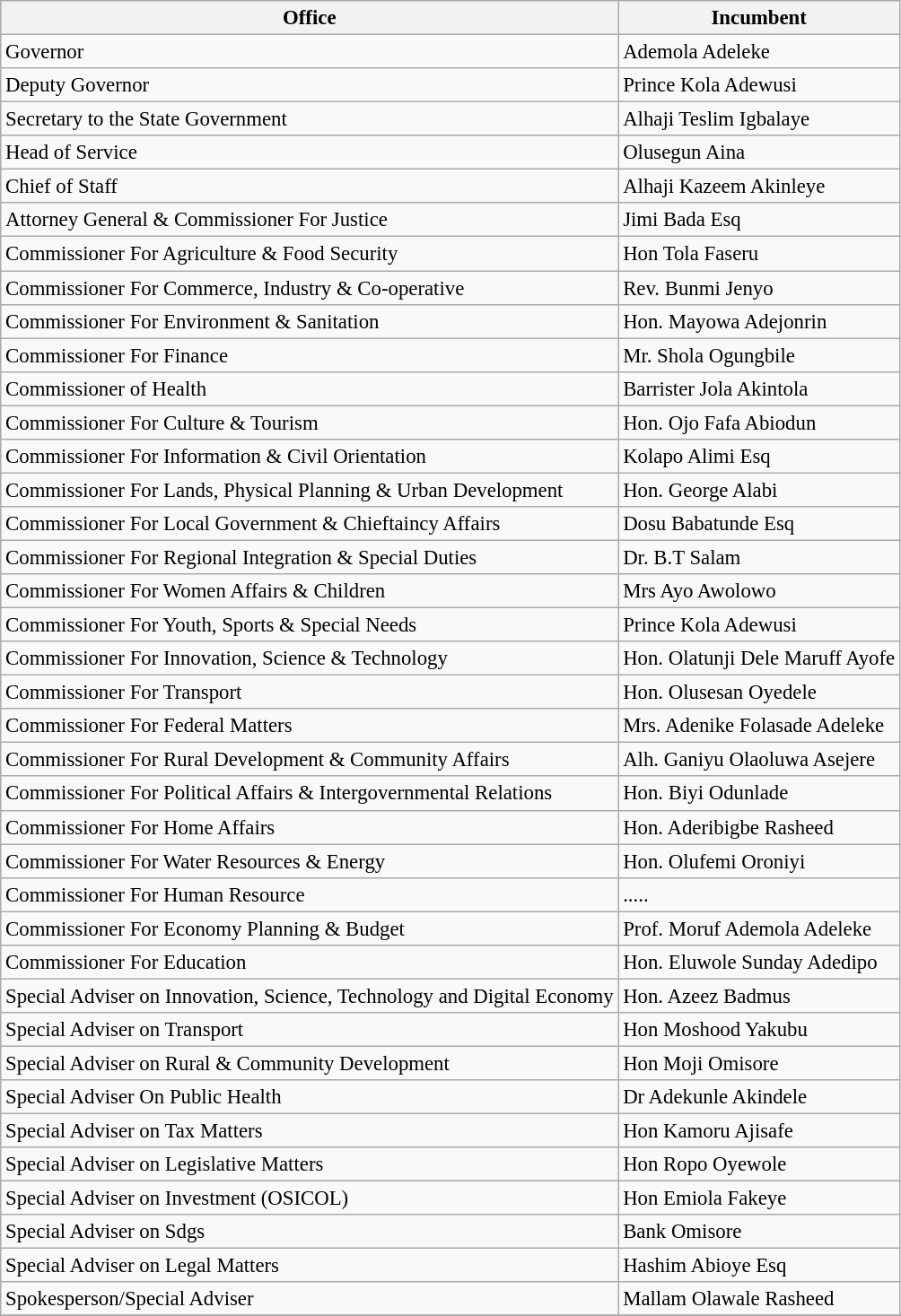<table class="wikitable" style="font-size: 95%;">
<tr>
<th>Office</th>
<th>Incumbent</th>
</tr>
<tr>
<td Governor of Osun State>Governor</td>
<td>Ademola Adeleke</td>
</tr>
<tr>
<td Deputy Governor of Osun State>Deputy Governor</td>
<td>Prince Kola Adewusi</td>
</tr>
<tr>
<td>Secretary to the State Government</td>
<td>Alhaji Teslim Igbalaye</td>
</tr>
<tr>
<td>Head of Service</td>
<td>Olusegun Aina</td>
</tr>
<tr>
<td>Chief of Staff</td>
<td>Alhaji Kazeem Akinleye</td>
</tr>
<tr>
<td>Attorney General & Commissioner For Justice</td>
<td>Jimi Bada Esq</td>
</tr>
<tr>
<td>Commissioner For Agriculture & Food Security</td>
<td>Hon Tola Faseru</td>
</tr>
<tr>
<td>Commissioner For Commerce, Industry & Co-operative</td>
<td>Rev. Bunmi Jenyo</td>
</tr>
<tr>
<td>Commissioner For Environment & Sanitation</td>
<td>Hon. Mayowa Adejonrin</td>
</tr>
<tr>
<td>Commissioner For Finance</td>
<td>Mr. Shola Ogungbile</td>
</tr>
<tr>
<td>Commissioner of Health</td>
<td>Barrister Jola Akintola</td>
</tr>
<tr>
<td>Commissioner For Culture & Tourism</td>
<td>Hon. Ojo Fafa Abiodun</td>
</tr>
<tr>
<td>Commissioner For Information & Civil Orientation</td>
<td>Kolapo Alimi Esq</td>
</tr>
<tr>
<td>Commissioner For Lands, Physical Planning & Urban Development</td>
<td>Hon. George Alabi</td>
</tr>
<tr>
<td>Commissioner For Local Government & Chieftaincy Affairs</td>
<td>Dosu Babatunde Esq</td>
</tr>
<tr>
<td>Commissioner For Regional Integration & Special Duties</td>
<td>Dr. B.T Salam</td>
</tr>
<tr>
<td>Commissioner For Women Affairs & Children</td>
<td>Mrs Ayo Awolowo</td>
</tr>
<tr>
<td>Commissioner For Youth, Sports & Special Needs</td>
<td>Prince Kola Adewusi</td>
</tr>
<tr>
<td>Commissioner For Innovation, Science & Technology</td>
<td>Hon. Olatunji Dele Maruff Ayofe</td>
</tr>
<tr>
<td>Commissioner For Transport</td>
<td>Hon. Olusesan Oyedele</td>
</tr>
<tr>
<td>Commissioner For Federal Matters</td>
<td>Mrs. Adenike Folasade Adeleke</td>
</tr>
<tr>
<td>Commissioner For Rural Development & Community Affairs</td>
<td>Alh. Ganiyu Olaoluwa Asejere</td>
</tr>
<tr>
<td>Commissioner For Political Affairs & Intergovernmental Relations</td>
<td>Hon. Biyi Odunlade</td>
</tr>
<tr>
<td>Commissioner For Home Affairs</td>
<td>Hon. Aderibigbe Rasheed</td>
</tr>
<tr>
<td>Commissioner For Water Resources & Energy</td>
<td>Hon. Olufemi Oroniyi</td>
</tr>
<tr>
<td>Commissioner For Human Resource</td>
<td>.....</td>
</tr>
<tr>
<td>Commissioner For Economy Planning & Budget</td>
<td>Prof. Moruf Ademola Adeleke</td>
</tr>
<tr>
<td>Commissioner For Education</td>
<td>Hon. Eluwole Sunday Adedipo</td>
</tr>
<tr>
<td>Special Adviser on Innovation, Science, Technology and Digital Economy</td>
<td>Hon. Azeez Badmus</td>
</tr>
<tr>
<td>Special Adviser on Transport</td>
<td>Hon Moshood Yakubu</td>
</tr>
<tr>
<td>Special Adviser on Rural & Community Development</td>
<td>Hon Moji Omisore</td>
</tr>
<tr>
<td>Special Adviser On Public Health</td>
<td>Dr Adekunle Akindele</td>
</tr>
<tr>
<td>Special Adviser on Tax Matters</td>
<td>Hon Kamoru Ajisafe</td>
</tr>
<tr>
<td>Special Adviser on Legislative Matters</td>
<td>Hon Ropo Oyewole</td>
</tr>
<tr>
<td>Special Adviser on Investment (OSICOL)</td>
<td>Hon Emiola Fakeye</td>
</tr>
<tr>
<td>Special Adviser on Sdgs</td>
<td>Bank Omisore</td>
</tr>
<tr>
<td>Special Adviser on Legal Matters</td>
<td>Hashim Abioye Esq</td>
</tr>
<tr>
<td>Spokesperson/Special Adviser</td>
<td>Mallam Olawale Rasheed</td>
</tr>
<tr>
</tr>
</table>
